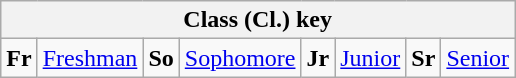<table class="wikitable">
<tr>
<th colspan=8>Class (Cl.) key</th>
</tr>
<tr>
<td><strong>Fr</strong></td>
<td><a href='#'>Freshman</a></td>
<td><strong>So</strong></td>
<td><a href='#'>Sophomore</a></td>
<td><strong>Jr</strong></td>
<td><a href='#'>Junior</a></td>
<td><strong>Sr</strong></td>
<td><a href='#'>Senior</a></td>
</tr>
</table>
